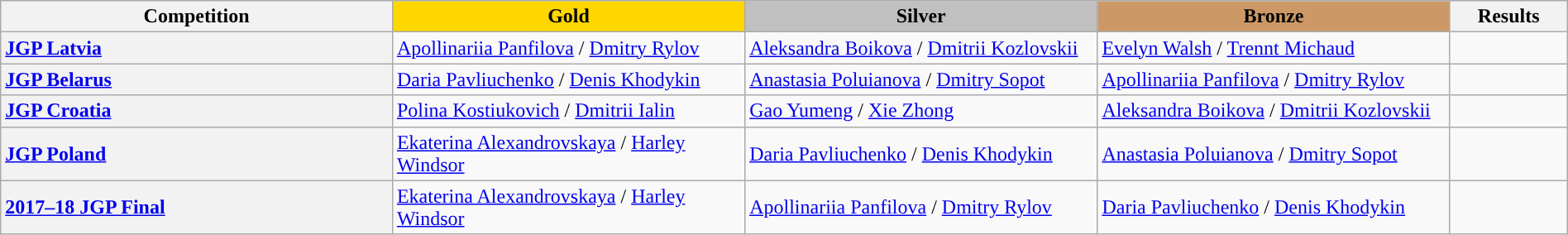<table class="wikitable unsortable" style="text-align:left; width:100%">
<tr>
<th scope="col" style="text-align:center; width:25%;">Competition</th>
<td scope="col" style="text-align:center; width:22.5%; background:gold"><strong>Gold</strong></td>
<td scope="col" style="text-align:center; width:22.5%; background:silver"><strong>Silver</strong></td>
<td scope="col" style="text-align:center; width:22.5%; background:#c96"><strong>Bronze</strong></td>
<th scope="col" style="text-align:center; width:7.5%;">Results</th>
</tr>
<tr>
<th scope="row" style="text-align:left"> <a href='#'>JGP Latvia</a></th>
<td> <a href='#'>Apollinariia Panfilova</a> / <a href='#'>Dmitry Rylov</a></td>
<td> <a href='#'>Aleksandra Boikova</a> / <a href='#'>Dmitrii Kozlovskii</a></td>
<td> <a href='#'>Evelyn Walsh</a> / <a href='#'>Trennt Michaud</a></td>
<td></td>
</tr>
<tr>
<th scope="row" style="text-align:left"> <a href='#'>JGP Belarus</a></th>
<td> <a href='#'>Daria Pavliuchenko</a> / <a href='#'>Denis Khodykin</a></td>
<td> <a href='#'>Anastasia Poluianova</a> / <a href='#'>Dmitry Sopot</a></td>
<td> <a href='#'>Apollinariia Panfilova</a> / <a href='#'>Dmitry Rylov</a></td>
<td></td>
</tr>
<tr>
<th scope="row" style="text-align:left"> <a href='#'>JGP Croatia</a></th>
<td> <a href='#'>Polina Kostiukovich</a> / <a href='#'>Dmitrii Ialin</a></td>
<td> <a href='#'>Gao Yumeng</a> / <a href='#'>Xie Zhong</a></td>
<td> <a href='#'>Aleksandra Boikova</a> / <a href='#'>Dmitrii Kozlovskii</a></td>
<td></td>
</tr>
<tr>
<th scope="row" style="text-align:left"> <a href='#'>JGP Poland</a></th>
<td> <a href='#'>Ekaterina Alexandrovskaya</a> / <a href='#'>Harley Windsor</a></td>
<td> <a href='#'>Daria Pavliuchenko</a> / <a href='#'>Denis Khodykin</a></td>
<td> <a href='#'>Anastasia Poluianova</a> / <a href='#'>Dmitry Sopot</a></td>
<td></td>
</tr>
<tr>
<th scope="row" style="text-align:left"> <a href='#'>2017–18 JGP Final</a></th>
<td> <a href='#'>Ekaterina Alexandrovskaya</a> / <a href='#'>Harley Windsor</a></td>
<td> <a href='#'>Apollinariia Panfilova</a> / <a href='#'>Dmitry Rylov</a></td>
<td> <a href='#'>Daria Pavliuchenko</a> / <a href='#'>Denis Khodykin</a></td>
<td></td>
</tr>
</table>
